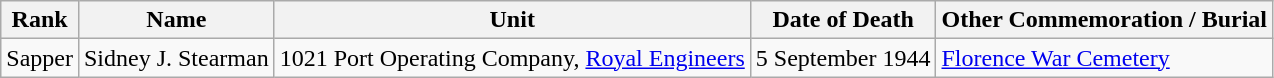<table class="wikitable">
<tr>
<th>Rank</th>
<th>Name</th>
<th>Unit</th>
<th>Date of Death</th>
<th>Other Commemoration / Burial</th>
</tr>
<tr>
<td>Sapper</td>
<td>Sidney J. Stearman</td>
<td>1021 Port Operating Company, <a href='#'>Royal Engineers</a></td>
<td>5 September 1944</td>
<td><a href='#'>Florence War Cemetery</a></td>
</tr>
</table>
